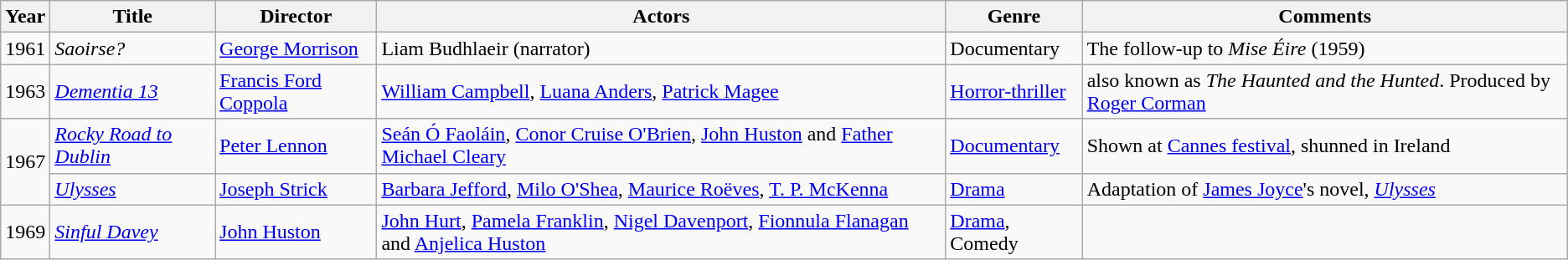<table class="wikitable">
<tr>
<th>Year</th>
<th>Title</th>
<th>Director</th>
<th>Actors</th>
<th>Genre</th>
<th>Comments</th>
</tr>
<tr>
<td>1961</td>
<td><em>Saoirse?</em></td>
<td><a href='#'>George Morrison</a></td>
<td>Liam Budhlaeir (narrator)</td>
<td>Documentary</td>
<td>The follow-up to <em>Mise Éire</em> (1959)</td>
</tr>
<tr>
<td>1963</td>
<td><em><a href='#'>Dementia 13</a></em></td>
<td><a href='#'>Francis Ford Coppola</a></td>
<td><a href='#'>William Campbell</a>, <a href='#'>Luana Anders</a>, <a href='#'>Patrick Magee</a></td>
<td><a href='#'>Horror-thriller</a></td>
<td>also known as <em>The Haunted and the Hunted</em>. Produced by <a href='#'>Roger Corman</a></td>
</tr>
<tr>
<td rowspan = "2">1967</td>
<td><em><a href='#'>Rocky Road to Dublin</a></em></td>
<td><a href='#'>Peter Lennon</a></td>
<td><a href='#'>Seán Ó Faoláin</a>, <a href='#'>Conor Cruise O'Brien</a>, <a href='#'>John Huston</a> and <a href='#'>Father Michael Cleary</a></td>
<td><a href='#'>Documentary</a></td>
<td>Shown at <a href='#'>Cannes festival</a>, shunned in Ireland</td>
</tr>
<tr>
<td><em><a href='#'>Ulysses</a></em></td>
<td><a href='#'>Joseph Strick</a></td>
<td><a href='#'>Barbara Jefford</a>, <a href='#'>Milo O'Shea</a>, <a href='#'>Maurice Roëves</a>, <a href='#'>T. P. McKenna</a></td>
<td><a href='#'>Drama</a></td>
<td>Adaptation of <a href='#'>James Joyce</a>'s novel, <em><a href='#'>Ulysses</a></em></td>
</tr>
<tr>
<td>1969</td>
<td><em><a href='#'>Sinful Davey</a></em></td>
<td><a href='#'>John Huston</a></td>
<td><a href='#'>John Hurt</a>, <a href='#'>Pamela Franklin</a>, <a href='#'>Nigel Davenport</a>, <a href='#'>Fionnula Flanagan</a> and <a href='#'>Anjelica Huston</a></td>
<td><a href='#'>Drama</a>, Comedy</td>
<td></td>
</tr>
</table>
